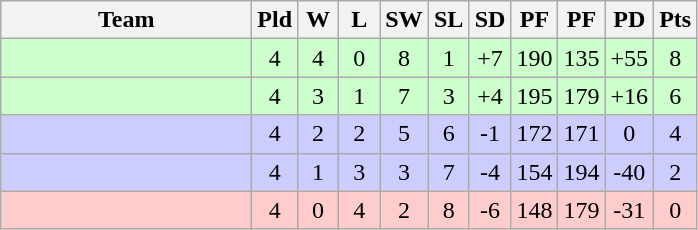<table class="wikitable" style="text-align:center">
<tr>
<th width="160">Team</th>
<th width="20">Pld</th>
<th width="20">W</th>
<th width="20">L</th>
<th width="20">SW</th>
<th width="20">SL</th>
<th width="20">SD</th>
<th width="20">PF</th>
<th width="20">PF</th>
<th width="20">PD</th>
<th width="20">Pts</th>
</tr>
<tr bgcolor="ccffcc">
<td align="left"></td>
<td>4</td>
<td>4</td>
<td>0</td>
<td>8</td>
<td>1</td>
<td>+7</td>
<td>190</td>
<td>135</td>
<td>+55</td>
<td>8</td>
</tr>
<tr bgcolor="ccffcc">
<td align="left"></td>
<td>4</td>
<td>3</td>
<td>1</td>
<td>7</td>
<td>3</td>
<td>+4</td>
<td>195</td>
<td>179</td>
<td>+16</td>
<td>6</td>
</tr>
<tr bgcolor="ccccff">
<td align="left"></td>
<td>4</td>
<td>2</td>
<td>2</td>
<td>5</td>
<td>6</td>
<td>-1</td>
<td>172</td>
<td>171</td>
<td>0</td>
<td>4</td>
</tr>
<tr bgcolor="ccccff">
<td align="left"></td>
<td>4</td>
<td>1</td>
<td>3</td>
<td>3</td>
<td>7</td>
<td>-4</td>
<td>154</td>
<td>194</td>
<td>-40</td>
<td>2</td>
</tr>
<tr bgcolor="ffcccc">
<td align="left"></td>
<td>4</td>
<td>0</td>
<td>4</td>
<td>2</td>
<td>8</td>
<td>-6</td>
<td>148</td>
<td>179</td>
<td>-31</td>
<td>0</td>
</tr>
</table>
